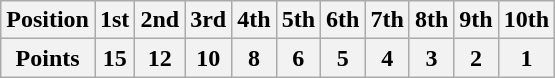<table class="wikitable">
<tr>
<th>Position</th>
<th>1st</th>
<th>2nd</th>
<th>3rd</th>
<th>4th</th>
<th>5th</th>
<th>6th</th>
<th>7th</th>
<th>8th</th>
<th>9th</th>
<th>10th</th>
</tr>
<tr>
<th>Points</th>
<th>15</th>
<th>12</th>
<th>10</th>
<th>8</th>
<th>6</th>
<th>5</th>
<th>4</th>
<th>3</th>
<th>2</th>
<th>1</th>
</tr>
</table>
